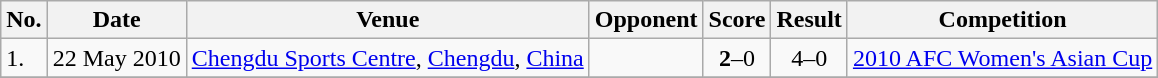<table class="wikitable">
<tr>
<th>No.</th>
<th>Date</th>
<th>Venue</th>
<th>Opponent</th>
<th>Score</th>
<th>Result</th>
<th>Competition</th>
</tr>
<tr>
<td>1.</td>
<td>22 May 2010</td>
<td><a href='#'>Chengdu Sports Centre</a>, <a href='#'>Chengdu</a>, <a href='#'>China</a></td>
<td></td>
<td align=center><strong>2</strong>–0</td>
<td align=center>4–0</td>
<td><a href='#'>2010 AFC Women's Asian Cup</a></td>
</tr>
<tr>
</tr>
</table>
